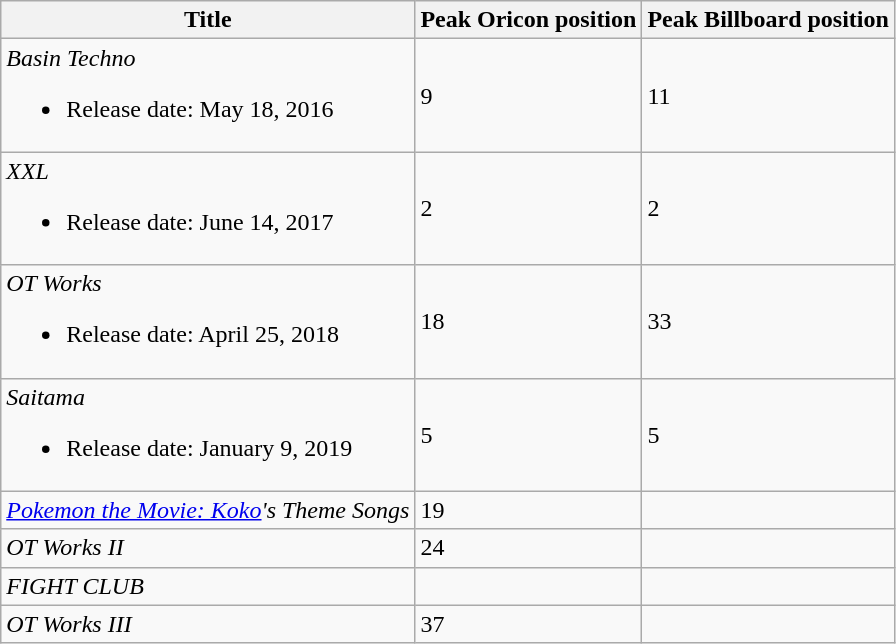<table class="wikitable">
<tr>
<th>Title</th>
<th>Peak Oricon position</th>
<th>Peak Billboard position</th>
</tr>
<tr>
<td><em>Basin Techno</em><br><ul><li>Release date: May 18, 2016</li></ul></td>
<td>9</td>
<td>11</td>
</tr>
<tr>
<td><em>XXL</em><br><ul><li>Release date: June 14, 2017</li></ul></td>
<td>2</td>
<td>2</td>
</tr>
<tr>
<td><em>OT Works</em><br><ul><li>Release date: April 25, 2018</li></ul></td>
<td>18</td>
<td>33</td>
</tr>
<tr>
<td><em>Saitama</em><br><ul><li>Release date: January 9, 2019</li></ul></td>
<td>5</td>
<td>5</td>
</tr>
<tr>
<td><em><a href='#'>Pokemon the Movie: Koko</a>'s Theme Songs</em></td>
<td>19</td>
<td></td>
</tr>
<tr>
<td><em>OT Works II</em></td>
<td>24</td>
<td></td>
</tr>
<tr>
<td><em>FIGHT CLUB</em></td>
<td></td>
<td></td>
</tr>
<tr>
<td><em>OT Works III</em></td>
<td>37</td>
<td></td>
</tr>
</table>
